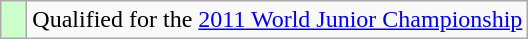<table class="wikitable" style="text-align: left;">
<tr>
<td width=10px bgcolor=#ccffcc></td>
<td>Qualified for the <a href='#'>2011 World Junior Championship</a></td>
</tr>
</table>
